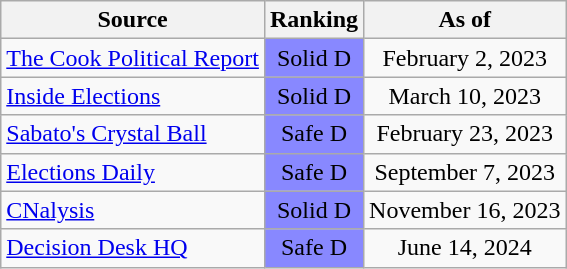<table class="wikitable" style="text-align:center">
<tr>
<th>Source</th>
<th>Ranking</th>
<th>As of</th>
</tr>
<tr>
<td align=left><a href='#'>The Cook Political Report</a></td>
<td style="color:black;background:#88f" data-sort-value=-5>Solid D</td>
<td>February 2, 2023</td>
</tr>
<tr>
<td align=left><a href='#'>Inside Elections</a></td>
<td style="color:black;background:#88f" data-sort-value=-5>Solid D</td>
<td>March 10, 2023</td>
</tr>
<tr>
<td align=left><a href='#'>Sabato's Crystal Ball</a></td>
<td style="color:black;background:#88f" data-sort-value=-4>Safe D</td>
<td>February 23, 2023</td>
</tr>
<tr>
<td align=left><a href='#'>Elections Daily</a></td>
<td style="color:black;background:#88f" data-sort-value=-4>Safe D</td>
<td>September 7, 2023</td>
</tr>
<tr>
<td align=left><a href='#'>CNalysis</a></td>
<td style="color:black;background:#88f" data-sort-value=-5>Solid D</td>
<td>November 16, 2023</td>
</tr>
<tr>
<td align=left><a href='#'>Decision Desk HQ</a></td>
<td style="color:black;background:#88f" data-sort-value=-4>Safe D</td>
<td>June 14, 2024</td>
</tr>
</table>
